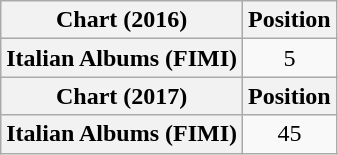<table class="wikitable sortable plainrowheaders" style="text-align:center">
<tr>
<th scope="col">Chart (2016)</th>
<th scope="col">Position</th>
</tr>
<tr>
<th scope="row">Italian Albums (FIMI)</th>
<td>5</td>
</tr>
<tr>
<th scope="col">Chart (2017)</th>
<th scope="col">Position</th>
</tr>
<tr>
<th scope="row">Italian Albums (FIMI)</th>
<td>45</td>
</tr>
</table>
